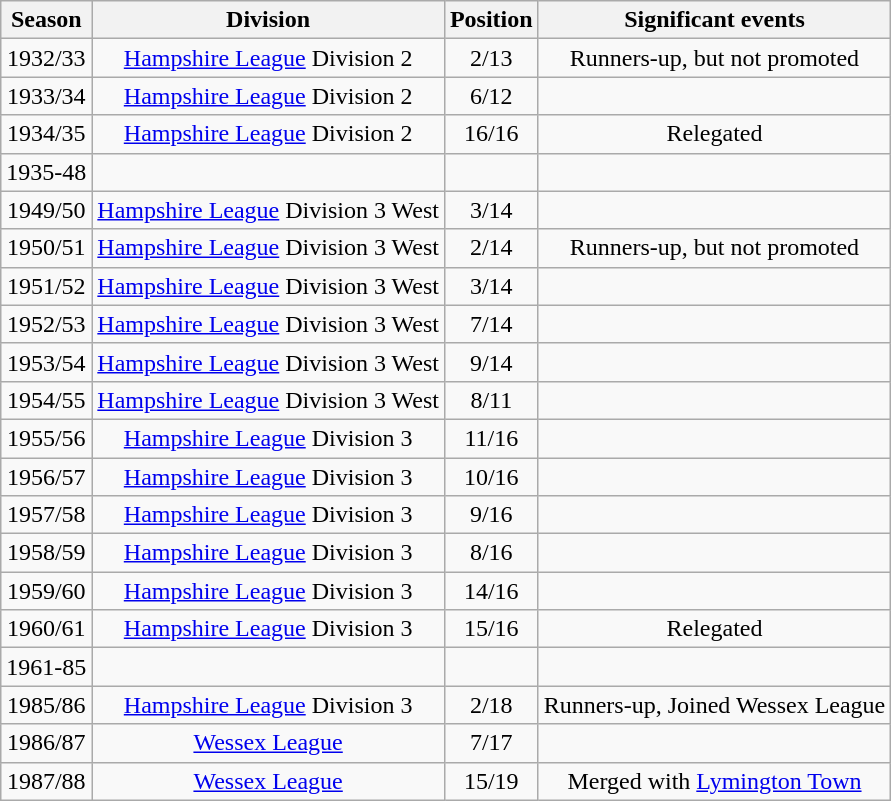<table class="wikitable collapsible collapsed" style=text-align:center>
<tr>
<th>Season</th>
<th>Division</th>
<th>Position</th>
<th>Significant events</th>
</tr>
<tr>
<td>1932/33</td>
<td><a href='#'>Hampshire League</a> Division 2</td>
<td>2/13</td>
<td>Runners-up, but not promoted</td>
</tr>
<tr>
<td>1933/34</td>
<td><a href='#'>Hampshire League</a> Division 2</td>
<td>6/12</td>
<td></td>
</tr>
<tr>
<td>1934/35</td>
<td><a href='#'>Hampshire League</a> Division 2</td>
<td>16/16</td>
<td>Relegated</td>
</tr>
<tr>
<td>1935-48</td>
<td></td>
<td></td>
<td></td>
</tr>
<tr>
<td>1949/50</td>
<td><a href='#'>Hampshire League</a> Division 3 West</td>
<td>3/14</td>
<td></td>
</tr>
<tr>
<td>1950/51</td>
<td><a href='#'>Hampshire League</a> Division 3 West</td>
<td>2/14</td>
<td>Runners-up, but not promoted</td>
</tr>
<tr>
<td>1951/52</td>
<td><a href='#'>Hampshire League</a> Division 3 West</td>
<td>3/14</td>
<td></td>
</tr>
<tr>
<td>1952/53</td>
<td><a href='#'>Hampshire League</a> Division 3 West</td>
<td>7/14</td>
<td></td>
</tr>
<tr>
<td>1953/54</td>
<td><a href='#'>Hampshire League</a> Division 3 West</td>
<td>9/14</td>
<td></td>
</tr>
<tr>
<td>1954/55</td>
<td><a href='#'>Hampshire League</a> Division 3 West</td>
<td>8/11</td>
<td></td>
</tr>
<tr>
<td>1955/56</td>
<td><a href='#'>Hampshire League</a> Division 3</td>
<td>11/16</td>
<td></td>
</tr>
<tr>
<td>1956/57</td>
<td><a href='#'>Hampshire League</a> Division 3</td>
<td>10/16</td>
<td></td>
</tr>
<tr>
<td>1957/58</td>
<td><a href='#'>Hampshire League</a> Division 3</td>
<td>9/16</td>
<td></td>
</tr>
<tr>
<td>1958/59</td>
<td><a href='#'>Hampshire League</a> Division 3</td>
<td>8/16</td>
<td></td>
</tr>
<tr>
<td>1959/60</td>
<td><a href='#'>Hampshire League</a> Division 3</td>
<td>14/16</td>
<td></td>
</tr>
<tr>
<td>1960/61</td>
<td><a href='#'>Hampshire League</a> Division 3</td>
<td>15/16</td>
<td>Relegated</td>
</tr>
<tr>
<td>1961-85</td>
<td></td>
<td></td>
<td></td>
</tr>
<tr>
<td>1985/86</td>
<td><a href='#'>Hampshire League</a> Division 3</td>
<td>2/18</td>
<td>Runners-up, Joined Wessex League</td>
</tr>
<tr>
<td>1986/87</td>
<td><a href='#'>Wessex League</a></td>
<td>7/17</td>
<td></td>
</tr>
<tr>
<td>1987/88</td>
<td><a href='#'>Wessex League</a></td>
<td>15/19</td>
<td>Merged with <a href='#'>Lymington Town</a></td>
</tr>
</table>
